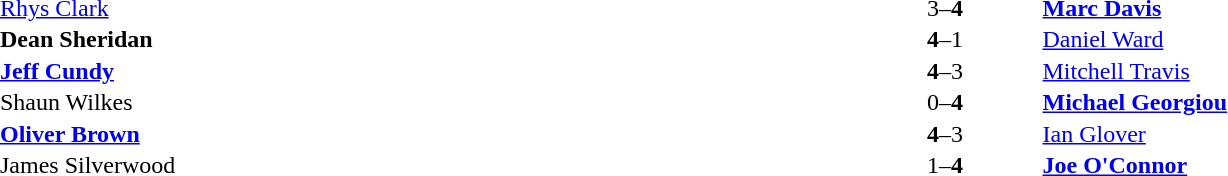<table width="100%" cellspacing="1">
<tr>
<th width=45%></th>
<th width=10%></th>
<th width=45%></th>
</tr>
<tr>
<td> <a href='#'>Rhys Clark</a></td>
<td align="center">3–<strong>4</strong></td>
<td> <strong><a href='#'>Marc Davis</a></strong></td>
</tr>
<tr>
<td> <strong>Dean Sheridan</strong></td>
<td align="center"><strong>4</strong>–1</td>
<td> <a href='#'>Daniel Ward</a></td>
</tr>
<tr>
<td> <strong><a href='#'>Jeff Cundy</a></strong></td>
<td align="center"><strong>4</strong>–3</td>
<td> <a href='#'>Mitchell Travis</a></td>
</tr>
<tr>
<td> Shaun Wilkes</td>
<td align="center">0–<strong>4</strong></td>
<td> <strong><a href='#'>Michael Georgiou</a></strong></td>
</tr>
<tr>
<td> <strong><a href='#'>Oliver Brown</a></strong></td>
<td align="center"><strong>4</strong>–3</td>
<td> <a href='#'>Ian Glover</a></td>
</tr>
<tr>
<td> James Silverwood</td>
<td align="center">1–<strong>4</strong></td>
<td> <strong><a href='#'>Joe O'Connor</a></strong></td>
</tr>
</table>
